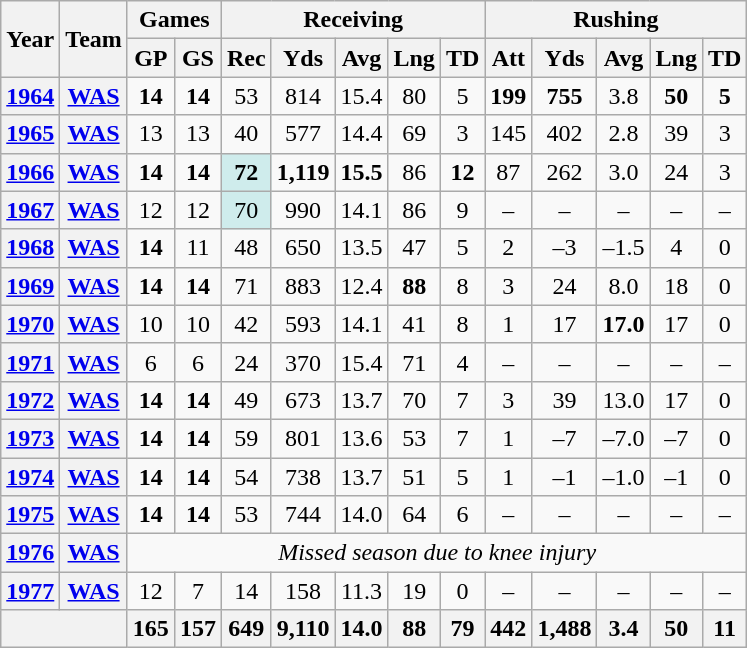<table class="wikitable" style="text-align: center;">
<tr>
<th rowspan="2">Year</th>
<th rowspan="2">Team</th>
<th colspan="2">Games</th>
<th colspan="5">Receiving</th>
<th colspan="5">Rushing</th>
</tr>
<tr>
<th>GP</th>
<th>GS</th>
<th>Rec</th>
<th>Yds</th>
<th>Avg</th>
<th>Lng</th>
<th>TD</th>
<th>Att</th>
<th>Yds</th>
<th>Avg</th>
<th>Lng</th>
<th>TD</th>
</tr>
<tr>
<th><a href='#'>1964</a></th>
<th><a href='#'>WAS</a></th>
<td><strong>14</strong></td>
<td><strong>14</strong></td>
<td>53</td>
<td>814</td>
<td>15.4</td>
<td>80</td>
<td>5</td>
<td><strong>199</strong></td>
<td><strong>755</strong></td>
<td>3.8</td>
<td><strong>50</strong></td>
<td><strong>5</strong></td>
</tr>
<tr>
<th><a href='#'>1965</a></th>
<th><a href='#'>WAS</a></th>
<td>13</td>
<td>13</td>
<td>40</td>
<td>577</td>
<td>14.4</td>
<td>69</td>
<td>3</td>
<td>145</td>
<td>402</td>
<td>2.8</td>
<td>39</td>
<td>3</td>
</tr>
<tr>
<th><a href='#'>1966</a></th>
<th><a href='#'>WAS</a></th>
<td><strong>14</strong></td>
<td><strong>14</strong></td>
<td style="background:#cfecec;"><strong>72</strong></td>
<td><strong>1,119</strong></td>
<td><strong>15.5</strong></td>
<td>86</td>
<td><strong>12</strong></td>
<td>87</td>
<td>262</td>
<td>3.0</td>
<td>24</td>
<td>3</td>
</tr>
<tr>
<th><a href='#'>1967</a></th>
<th><a href='#'>WAS</a></th>
<td>12</td>
<td>12</td>
<td style="background:#cfecec;">70</td>
<td>990</td>
<td>14.1</td>
<td>86</td>
<td>9</td>
<td>–</td>
<td>–</td>
<td>–</td>
<td>–</td>
<td>–</td>
</tr>
<tr>
<th><a href='#'>1968</a></th>
<th><a href='#'>WAS</a></th>
<td><strong>14</strong></td>
<td>11</td>
<td>48</td>
<td>650</td>
<td>13.5</td>
<td>47</td>
<td>5</td>
<td>2</td>
<td>–3</td>
<td>–1.5</td>
<td>4</td>
<td>0</td>
</tr>
<tr>
<th><a href='#'>1969</a></th>
<th><a href='#'>WAS</a></th>
<td><strong>14</strong></td>
<td><strong>14</strong></td>
<td>71</td>
<td>883</td>
<td>12.4</td>
<td><strong>88</strong></td>
<td>8</td>
<td>3</td>
<td>24</td>
<td>8.0</td>
<td>18</td>
<td>0</td>
</tr>
<tr>
<th><a href='#'>1970</a></th>
<th><a href='#'>WAS</a></th>
<td>10</td>
<td>10</td>
<td>42</td>
<td>593</td>
<td>14.1</td>
<td>41</td>
<td>8</td>
<td>1</td>
<td>17</td>
<td><strong>17.0</strong></td>
<td>17</td>
<td>0</td>
</tr>
<tr>
<th><a href='#'>1971</a></th>
<th><a href='#'>WAS</a></th>
<td>6</td>
<td>6</td>
<td>24</td>
<td>370</td>
<td>15.4</td>
<td>71</td>
<td>4</td>
<td>–</td>
<td>–</td>
<td>–</td>
<td>–</td>
<td>–</td>
</tr>
<tr>
<th><a href='#'>1972</a></th>
<th><a href='#'>WAS</a></th>
<td><strong>14</strong></td>
<td><strong>14</strong></td>
<td>49</td>
<td>673</td>
<td>13.7</td>
<td>70</td>
<td>7</td>
<td>3</td>
<td>39</td>
<td>13.0</td>
<td>17</td>
<td>0</td>
</tr>
<tr>
<th><a href='#'>1973</a></th>
<th><a href='#'>WAS</a></th>
<td><strong>14</strong></td>
<td><strong>14</strong></td>
<td>59</td>
<td>801</td>
<td>13.6</td>
<td>53</td>
<td>7</td>
<td>1</td>
<td>–7</td>
<td>–7.0</td>
<td>–7</td>
<td>0</td>
</tr>
<tr>
<th><a href='#'>1974</a></th>
<th><a href='#'>WAS</a></th>
<td><strong>14</strong></td>
<td><strong>14</strong></td>
<td>54</td>
<td>738</td>
<td>13.7</td>
<td>51</td>
<td>5</td>
<td>1</td>
<td>–1</td>
<td>–1.0</td>
<td>–1</td>
<td>0</td>
</tr>
<tr>
<th><a href='#'>1975</a></th>
<th><a href='#'>WAS</a></th>
<td><strong>14</strong></td>
<td><strong>14</strong></td>
<td>53</td>
<td>744</td>
<td>14.0</td>
<td>64</td>
<td>6</td>
<td>–</td>
<td>–</td>
<td>–</td>
<td>–</td>
<td>–</td>
</tr>
<tr>
<th><a href='#'>1976</a></th>
<th><a href='#'>WAS</a></th>
<td colspan="12"><em>Missed season due to knee injury</em></td>
</tr>
<tr>
<th><a href='#'>1977</a></th>
<th><a href='#'>WAS</a></th>
<td>12</td>
<td>7</td>
<td>14</td>
<td>158</td>
<td>11.3</td>
<td>19</td>
<td>0</td>
<td>–</td>
<td>–</td>
<td>–</td>
<td>–</td>
<td>–</td>
</tr>
<tr>
<th colspan="2"></th>
<th>165</th>
<th>157</th>
<th>649</th>
<th>9,110</th>
<th>14.0</th>
<th>88</th>
<th>79</th>
<th>442</th>
<th>1,488</th>
<th>3.4</th>
<th>50</th>
<th>11</th>
</tr>
</table>
